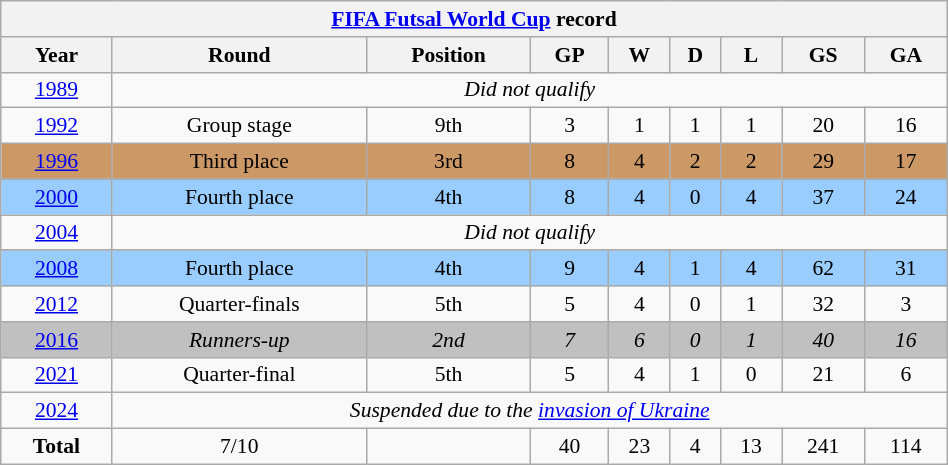<table class="wikitable" width=50% style="text-align: center;font-size:90%;">
<tr>
<th colspan=9><a href='#'>FIFA Futsal World Cup</a> record</th>
</tr>
<tr>
<th>Year</th>
<th>Round</th>
<th>Position</th>
<th>GP</th>
<th>W</th>
<th>D</th>
<th>L</th>
<th>GS</th>
<th>GA</th>
</tr>
<tr>
<td> <a href='#'>1989</a></td>
<td colspan="8"><em>Did not qualify</em></td>
</tr>
<tr>
<td> <a href='#'>1992</a></td>
<td>Group stage</td>
<td>9th</td>
<td>3</td>
<td>1</td>
<td>1</td>
<td>1</td>
<td>20</td>
<td>16</td>
</tr>
<tr bgcolor="#cc9966">
<td> <a href='#'>1996</a></td>
<td>Third place</td>
<td>3rd</td>
<td>8</td>
<td>4</td>
<td>2</td>
<td>2</td>
<td>29</td>
<td>17</td>
</tr>
<tr>
</tr>
<tr bgcolor=#9acdff>
<td> <a href='#'>2000</a></td>
<td>Fourth place</td>
<td>4th</td>
<td>8</td>
<td>4</td>
<td>0</td>
<td>4</td>
<td>37</td>
<td>24</td>
</tr>
<tr>
<td> <a href='#'>2004</a></td>
<td colspan="8"><em>Did not qualify</em></td>
</tr>
<tr>
</tr>
<tr bgcolor=#9acdff>
<td> <a href='#'>2008</a></td>
<td>Fourth place</td>
<td>4th</td>
<td>9</td>
<td>4</td>
<td>1</td>
<td>4</td>
<td>62</td>
<td>31</td>
</tr>
<tr>
<td> <a href='#'>2012</a></td>
<td>Quarter-finals</td>
<td>5th</td>
<td>5</td>
<td>4</td>
<td>0</td>
<td>1</td>
<td>32</td>
<td>3</td>
</tr>
<tr bgcolor=silver>
<td> <a href='#'>2016</a></td>
<td><em>Runners-up</em></td>
<td><em>2nd</em></td>
<td><em>7</em></td>
<td><em>6</em></td>
<td><em>0</em></td>
<td><em>1</em></td>
<td><em>40</em></td>
<td><em>16</em></td>
</tr>
<tr>
<td> <a href='#'>2021</a></td>
<td>Quarter-final</td>
<td>5th</td>
<td>5</td>
<td>4</td>
<td>1</td>
<td>0</td>
<td>21</td>
<td>6</td>
</tr>
<tr>
<td> <a href='#'>2024</a></td>
<td colspan="8"><em>Suspended due to the <a href='#'>invasion of Ukraine</a></em></td>
</tr>
<tr>
<td><strong>Total</strong></td>
<td>7/10</td>
<td></td>
<td>40</td>
<td>23</td>
<td>4</td>
<td>13</td>
<td>241</td>
<td>114</td>
</tr>
</table>
